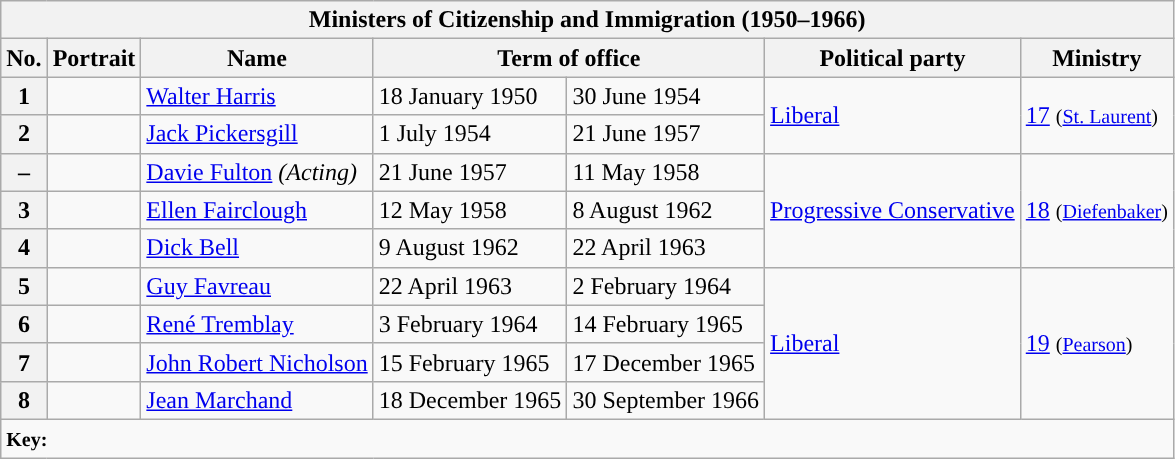<table class="wikitable">
<tr>
<th colspan="7">Ministers of Citizenship and Immigration (1950–1966)</th>
</tr>
<tr>
<th>No.</th>
<th>Portrait</th>
<th>Name</th>
<th colspan="2">Term of office</th>
<th>Political party</th>
<th>Ministry</th>
</tr>
<tr>
<th style="background:">1</th>
<td></td>
<td><a href='#'>Walter Harris</a></td>
<td>18 January 1950</td>
<td>30 June 1954</td>
<td rowspan="2"><a href='#'>Liberal</a></td>
<td rowspan="2"><a href='#'>17</a> <small>(<a href='#'>St. Laurent</a>)</small></td>
</tr>
<tr>
<th style="background:">2</th>
<td></td>
<td><a href='#'>Jack Pickersgill</a></td>
<td>1 July 1954</td>
<td>21 June 1957</td>
</tr>
<tr>
<th style="background:">–</th>
<td></td>
<td><a href='#'>Davie Fulton</a> <em>(Acting)</em></td>
<td>21 June 1957</td>
<td>11 May 1958</td>
<td rowspan="3"><a href='#'>Progressive Conservative</a></td>
<td rowspan="3"><a href='#'>18</a> <small>(<a href='#'>Diefenbaker</a>)</small></td>
</tr>
<tr>
<th style="background:">3</th>
<td></td>
<td><a href='#'>Ellen Fairclough</a></td>
<td>12 May 1958</td>
<td>8 August 1962</td>
</tr>
<tr>
<th style="background:">4</th>
<td></td>
<td><a href='#'>Dick Bell</a></td>
<td>9 August 1962</td>
<td>22 April 1963</td>
</tr>
<tr>
<th style="background:">5</th>
<td></td>
<td><a href='#'>Guy Favreau</a></td>
<td>22 April 1963</td>
<td>2 February 1964</td>
<td rowspan="4"><a href='#'>Liberal</a></td>
<td rowspan="4"><a href='#'>19</a> <small>(<a href='#'>Pearson</a>)</small></td>
</tr>
<tr>
<th style="background:">6</th>
<td></td>
<td><a href='#'>René Tremblay</a></td>
<td>3 February 1964</td>
<td>14 February 1965</td>
</tr>
<tr>
<th style="background:">7</th>
<td></td>
<td><a href='#'>John Robert Nicholson</a></td>
<td>15 February 1965</td>
<td>17 December 1965</td>
</tr>
<tr>
<th style="background:">8</th>
<td></td>
<td><a href='#'>Jean Marchand</a></td>
<td>18 December 1965</td>
<td>30 September 1966</td>
</tr>
<tr>
<td colspan="7"><small><strong>Key:</strong></small></td>
</tr>
</table>
